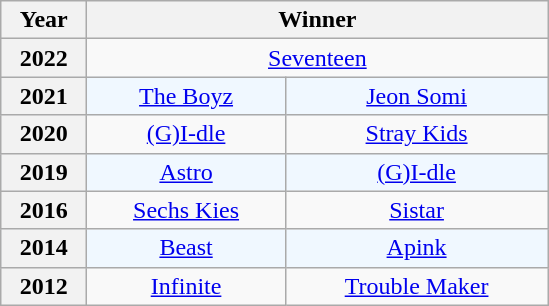<table class="wikitable plainrowheaders" style="text-align: center">
<tr>
<th scope="col" width="50">Year</th>
<th scope="col" width="300" colspan="2">Winner</th>
</tr>
<tr>
<th scope="row" style="text-align:center;">2022</th>
<td colspan="2"><a href='#'>Seventeen</a></td>
</tr>
<tr style="background:#F0F8FF">
<th scope="row" style="text-align:center;">2021</th>
<td><a href='#'>The Boyz</a></td>
<td><a href='#'>Jeon Somi</a></td>
</tr>
<tr>
<th scope="row" style="text-align:center;">2020</th>
<td><a href='#'>(G)I-dle</a></td>
<td><a href='#'>Stray Kids</a></td>
</tr>
<tr style="background:#F0F8FF">
<th scope="row" style="text-align:center;">2019</th>
<td><a href='#'>Astro</a></td>
<td><a href='#'>(G)I-dle</a></td>
</tr>
<tr>
<th scope="row" style="text-align:center;">2016</th>
<td><a href='#'>Sechs Kies</a></td>
<td><a href='#'>Sistar</a></td>
</tr>
<tr style="background:#F0F8FF">
<th scope="row" style="text-align:center;">2014</th>
<td><a href='#'>Beast</a></td>
<td><a href='#'>Apink</a></td>
</tr>
<tr>
<th scope="row" style="text-align:center;">2012</th>
<td><a href='#'>Infinite</a></td>
<td><a href='#'>Trouble Maker</a></td>
</tr>
</table>
